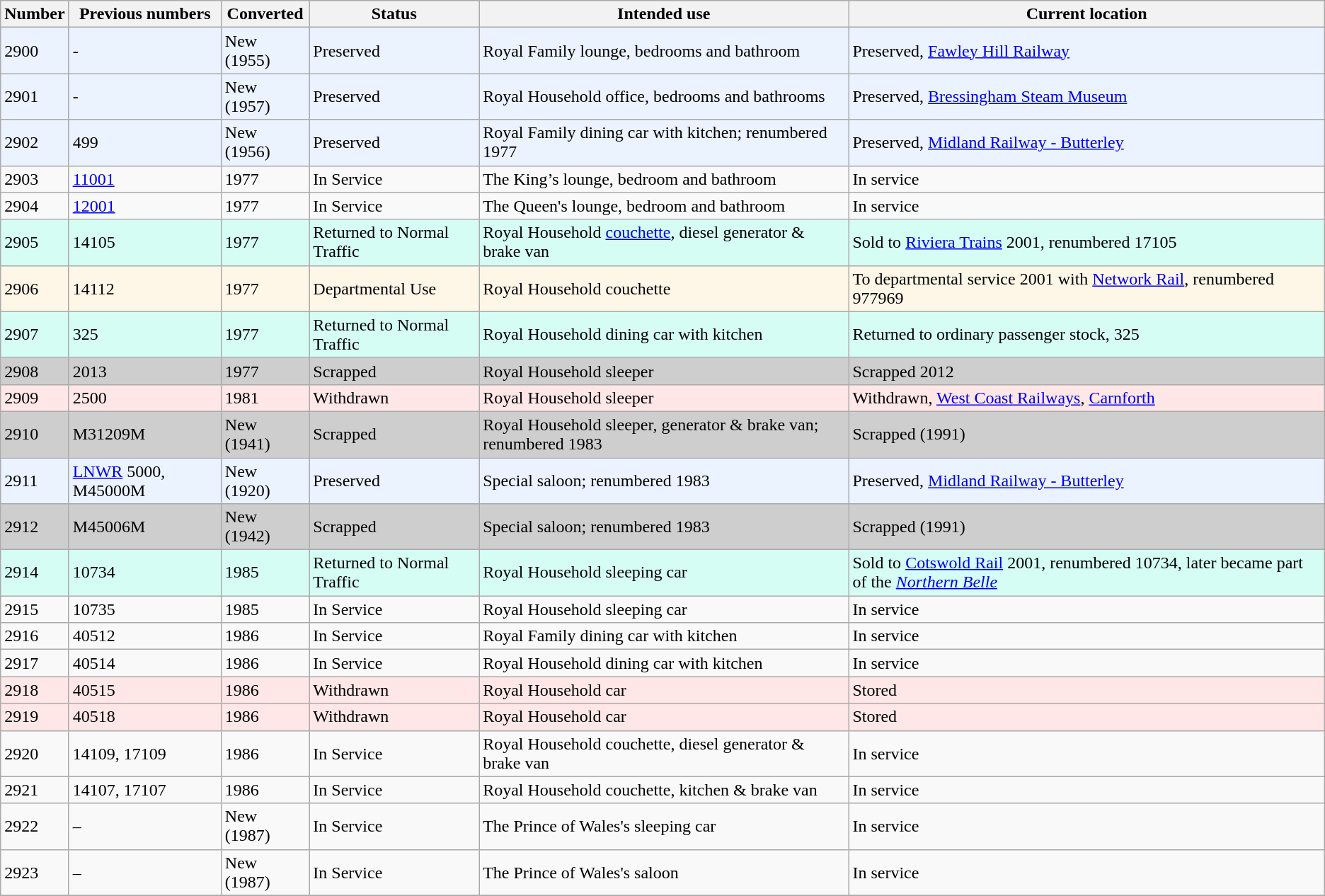<table class="wikitable">
<tr>
<th>Number</th>
<th>Previous numbers</th>
<th>Converted</th>
<th>Status</th>
<th align=left>Intended use</th>
<th align=left>Current location</th>
</tr>
<tr bgcolor=#eaf3ff>
<td>2900</td>
<td>-</td>
<td>New (1955)</td>
<td>Preserved</td>
<td>Royal Family lounge, bedrooms and bathroom</td>
<td>Preserved, <a href='#'>Fawley Hill Railway</a></td>
</tr>
<tr bgcolor=#eaf3ff>
<td>2901</td>
<td>-</td>
<td>New (1957)</td>
<td>Preserved</td>
<td>Royal Household office, bedrooms and bathrooms</td>
<td>Preserved, <a href='#'>Bressingham Steam Museum</a></td>
</tr>
<tr bgcolor=#eaf3ff>
<td>2902</td>
<td>499</td>
<td>New (1956)</td>
<td>Preserved</td>
<td>Royal Family dining car with kitchen; renumbered 1977</td>
<td>Preserved, <a href='#'>Midland Railway - Butterley</a></td>
</tr>
<tr>
<td>2903</td>
<td><a href='#'>11001</a></td>
<td>1977</td>
<td>In Service</td>
<td>The King’s lounge, bedroom and bathroom</td>
<td>In service</td>
</tr>
<tr>
<td>2904</td>
<td><a href='#'>12001</a></td>
<td>1977</td>
<td>In Service</td>
<td>The Queen's lounge, bedroom and bathroom</td>
<td>In service</td>
</tr>
<tr bgcolor=#d5fdf4>
<td>2905</td>
<td>14105</td>
<td>1977</td>
<td>Returned to Normal Traffic</td>
<td>Royal Household <a href='#'>couchette</a>, diesel generator & brake van</td>
<td>Sold to <a href='#'>Riviera Trains</a> 2001, renumbered 17105</td>
</tr>
<tr bgcolor=#fef6e7>
<td>2906</td>
<td>14112</td>
<td>1977</td>
<td>Departmental Use</td>
<td>Royal Household couchette</td>
<td>To departmental service 2001 with <a href='#'>Network Rail</a>, renumbered 977969</td>
</tr>
<tr bgcolor=#d5fdf4>
<td>2907</td>
<td>325</td>
<td>1977</td>
<td>Returned to Normal Traffic</td>
<td>Royal Household dining car with kitchen</td>
<td>Returned to ordinary passenger stock, 325</td>
</tr>
<tr bgcolor=#CECECE>
<td>2908</td>
<td>2013</td>
<td>1977</td>
<td>Scrapped</td>
<td>Royal Household sleeper</td>
<td>Scrapped 2012</td>
</tr>
<tr bgcolor=#fee7e6>
<td>2909</td>
<td>2500</td>
<td>1981</td>
<td>Withdrawn</td>
<td>Royal Household sleeper</td>
<td>Withdrawn, <a href='#'>West Coast Railways</a>, <a href='#'>Carnforth</a></td>
</tr>
<tr bgcolor=#CECECE>
<td>2910</td>
<td>M31209M</td>
<td>New (1941)</td>
<td>Scrapped</td>
<td>Royal Household sleeper, generator & brake van; renumbered 1983</td>
<td>Scrapped (1991)</td>
</tr>
<tr bgcolor=#eaf3ff>
<td>2911</td>
<td><a href='#'>LNWR</a> 5000, M45000M</td>
<td>New (1920)</td>
<td>Preserved</td>
<td>Special saloon; renumbered 1983</td>
<td>Preserved, <a href='#'>Midland Railway - Butterley</a></td>
</tr>
<tr bgcolor=#CECECE>
<td>2912</td>
<td>M45006M</td>
<td>New (1942)</td>
<td>Scrapped</td>
<td>Special saloon; renumbered 1983</td>
<td>Scrapped (1991)</td>
</tr>
<tr bgcolor=#d5fdf4>
<td>2914</td>
<td>10734</td>
<td>1985</td>
<td>Returned to Normal Traffic</td>
<td>Royal Household sleeping car</td>
<td>Sold to <a href='#'>Cotswold Rail</a> 2001, renumbered 10734, later became part of the <em><a href='#'>Northern Belle</a></em></td>
</tr>
<tr>
<td>2915</td>
<td>10735</td>
<td>1985</td>
<td>In Service</td>
<td>Royal Household sleeping car</td>
<td>In service</td>
</tr>
<tr>
<td>2916</td>
<td>40512</td>
<td>1986</td>
<td>In Service</td>
<td>Royal Family dining car with kitchen</td>
<td>In service</td>
</tr>
<tr>
<td>2917</td>
<td>40514</td>
<td>1986</td>
<td>In Service</td>
<td>Royal Household dining car with kitchen</td>
<td>In service</td>
</tr>
<tr bgcolor=#fee7e6>
<td>2918</td>
<td>40515</td>
<td>1986</td>
<td>Withdrawn</td>
<td>Royal Household car</td>
<td>Stored</td>
</tr>
<tr bgcolor=#fee7e6>
<td>2919</td>
<td>40518</td>
<td>1986</td>
<td>Withdrawn</td>
<td>Royal Household car</td>
<td>Stored</td>
</tr>
<tr>
<td>2920</td>
<td>14109, 17109</td>
<td>1986</td>
<td>In Service</td>
<td>Royal Household couchette, diesel generator & brake van</td>
<td>In service</td>
</tr>
<tr>
<td>2921</td>
<td>14107, 17107</td>
<td>1986</td>
<td>In Service</td>
<td>Royal Household couchette, kitchen & brake van</td>
<td>In service</td>
</tr>
<tr>
<td>2922</td>
<td>–</td>
<td>New (1987)</td>
<td>In Service</td>
<td>The Prince of Wales's sleeping car</td>
<td>In service</td>
</tr>
<tr>
<td>2923</td>
<td>–</td>
<td>New (1987)</td>
<td>In Service</td>
<td>The Prince of Wales's saloon</td>
<td>In service</td>
</tr>
<tr>
</tr>
</table>
